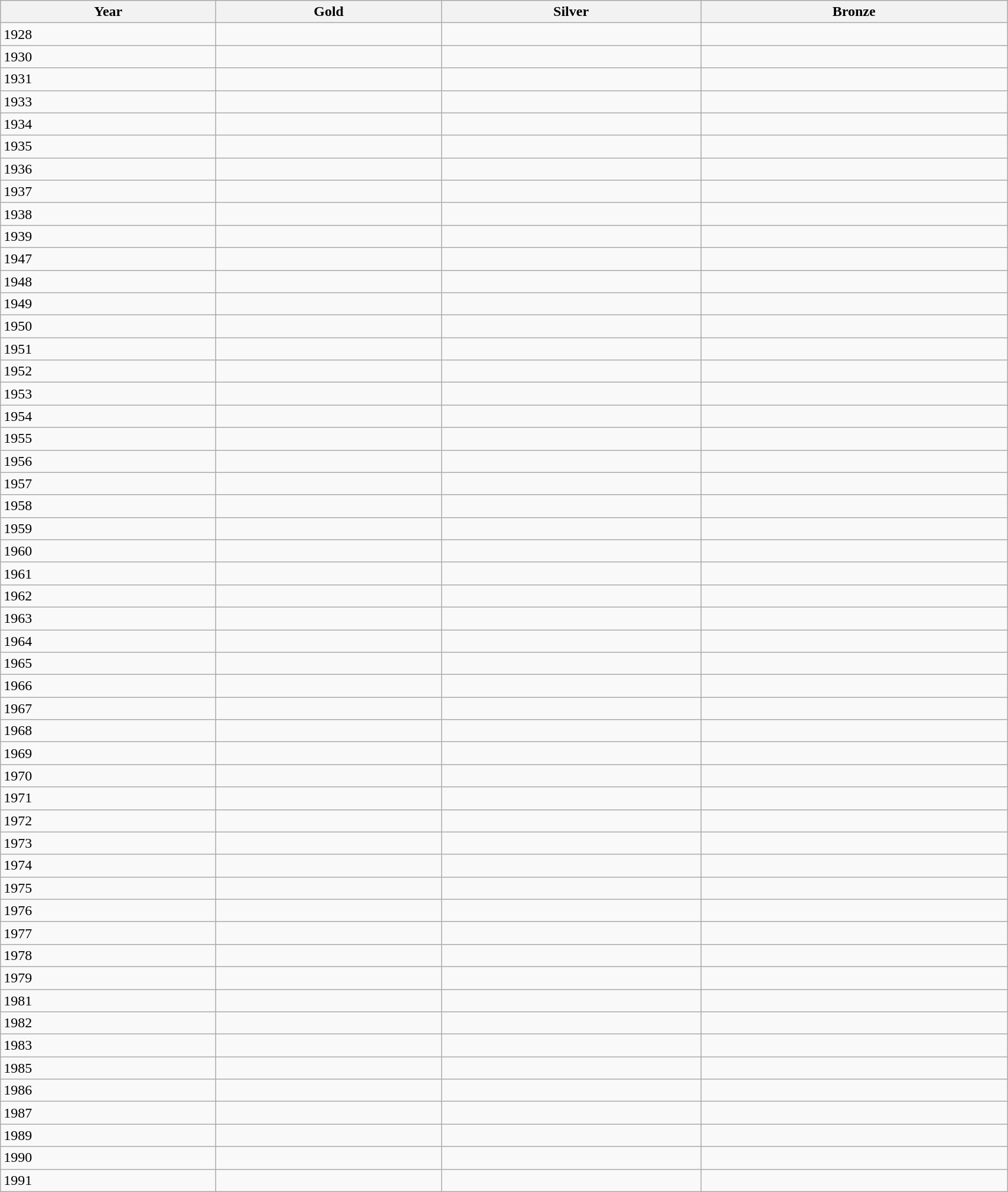<table class="wikitable sortable" width="90%">
<tr bgcolor="#efefef" align=left>
<th>Year</th>
<th>Gold</th>
<th>Silver</th>
<th>Bronze</th>
</tr>
<tr>
<td>1928</td>
<td></td>
<td></td>
<td></td>
</tr>
<tr>
<td>1930</td>
<td></td>
<td></td>
<td></td>
</tr>
<tr>
<td>1931</td>
<td></td>
<td></td>
<td></td>
</tr>
<tr>
<td>1933</td>
<td></td>
<td></td>
<td><br></td>
</tr>
<tr>
<td>1934</td>
<td></td>
<td></td>
<td></td>
</tr>
<tr>
<td>1935</td>
<td></td>
<td></td>
<td></td>
</tr>
<tr>
<td>1936</td>
<td></td>
<td></td>
<td><br></td>
</tr>
<tr>
<td>1937</td>
<td></td>
<td></td>
<td></td>
</tr>
<tr>
<td>1938</td>
<td></td>
<td></td>
<td></td>
</tr>
<tr>
<td>1939</td>
<td></td>
<td></td>
<td></td>
</tr>
<tr>
<td>1947</td>
<td></td>
<td></td>
<td></td>
</tr>
<tr>
<td>1948</td>
<td></td>
<td></td>
<td></td>
</tr>
<tr>
<td>1949</td>
<td></td>
<td></td>
<td></td>
</tr>
<tr>
<td>1950</td>
<td></td>
<td></td>
<td></td>
</tr>
<tr>
<td>1951</td>
<td></td>
<td></td>
<td></td>
</tr>
<tr>
<td>1952</td>
<td></td>
<td></td>
<td></td>
</tr>
<tr>
<td>1953</td>
<td></td>
<td></td>
<td></td>
</tr>
<tr>
<td>1954</td>
<td></td>
<td></td>
<td></td>
</tr>
<tr>
<td>1955</td>
<td></td>
<td></td>
<td></td>
</tr>
<tr>
<td>1956</td>
<td></td>
<td></td>
<td></td>
</tr>
<tr>
<td>1957</td>
<td></td>
<td></td>
<td></td>
</tr>
<tr>
<td>1958</td>
<td></td>
<td></td>
<td></td>
</tr>
<tr>
<td>1959</td>
<td></td>
<td></td>
<td></td>
</tr>
<tr>
<td>1960</td>
<td></td>
<td></td>
<td></td>
</tr>
<tr>
<td>1961</td>
<td></td>
<td></td>
<td></td>
</tr>
<tr>
<td>1962</td>
<td></td>
<td></td>
<td></td>
</tr>
<tr>
<td>1963</td>
<td></td>
<td></td>
<td></td>
</tr>
<tr>
<td>1964</td>
<td></td>
<td></td>
<td></td>
</tr>
<tr>
<td>1965</td>
<td></td>
<td></td>
<td></td>
</tr>
<tr>
<td>1966</td>
<td></td>
<td></td>
<td></td>
</tr>
<tr>
<td>1967</td>
<td></td>
<td></td>
<td></td>
</tr>
<tr>
<td>1968</td>
<td></td>
<td></td>
<td></td>
</tr>
<tr>
<td>1969</td>
<td></td>
<td></td>
<td></td>
</tr>
<tr>
<td>1970</td>
<td></td>
<td></td>
<td></td>
</tr>
<tr>
<td>1971</td>
<td></td>
<td></td>
<td></td>
</tr>
<tr>
<td>1972</td>
<td></td>
<td></td>
<td></td>
</tr>
<tr>
<td>1973</td>
<td></td>
<td></td>
<td></td>
</tr>
<tr>
<td>1974</td>
<td></td>
<td></td>
<td></td>
</tr>
<tr>
<td>1975</td>
<td></td>
<td></td>
<td></td>
</tr>
<tr>
<td>1976</td>
<td></td>
<td></td>
<td></td>
</tr>
<tr>
<td>1977</td>
<td></td>
<td></td>
<td></td>
</tr>
<tr>
<td>1978</td>
<td></td>
<td></td>
<td></td>
</tr>
<tr>
<td>1979</td>
<td></td>
<td></td>
<td></td>
</tr>
<tr>
<td>1981</td>
<td></td>
<td></td>
<td></td>
</tr>
<tr>
<td>1982</td>
<td></td>
<td></td>
<td></td>
</tr>
<tr>
<td>1983</td>
<td></td>
<td></td>
<td></td>
</tr>
<tr>
<td>1985</td>
<td></td>
<td></td>
<td></td>
</tr>
<tr>
<td>1986</td>
<td></td>
<td></td>
<td></td>
</tr>
<tr>
<td>1987</td>
<td></td>
<td></td>
<td></td>
</tr>
<tr>
<td>1989</td>
<td></td>
<td></td>
<td></td>
</tr>
<tr>
<td>1990</td>
<td></td>
<td></td>
<td></td>
</tr>
<tr>
<td>1991</td>
<td></td>
<td></td>
<td></td>
</tr>
</table>
